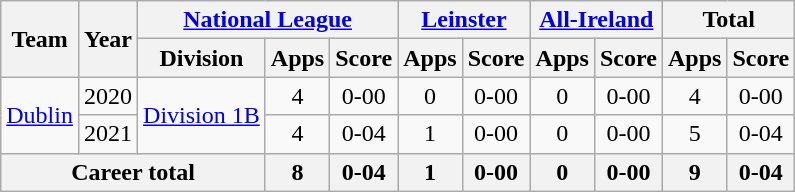<table class="wikitable" style="text-align:center">
<tr>
<th rowspan="2">Team</th>
<th rowspan="2">Year</th>
<th colspan="3"><a href='#'>National League</a></th>
<th colspan="2"><a href='#'>Leinster</a></th>
<th colspan="2"><a href='#'>All-Ireland</a></th>
<th colspan="2">Total</th>
</tr>
<tr>
<th>Division</th>
<th>Apps</th>
<th>Score</th>
<th>Apps</th>
<th>Score</th>
<th>Apps</th>
<th>Score</th>
<th>Apps</th>
<th>Score</th>
</tr>
<tr>
<td rowspan="2"><a href='#'>Dublin</a></td>
<td>2020</td>
<td rowspan="2"><a href='#'>Division 1B</a></td>
<td>4</td>
<td>0-00</td>
<td>0</td>
<td>0-00</td>
<td>0</td>
<td>0-00</td>
<td>4</td>
<td>0-00</td>
</tr>
<tr>
<td>2021</td>
<td>4</td>
<td>0-04</td>
<td>1</td>
<td>0-00</td>
<td>0</td>
<td>0-00</td>
<td>5</td>
<td>0-04</td>
</tr>
<tr>
<th colspan="3">Career total</th>
<th>8</th>
<th>0-04</th>
<th>1</th>
<th>0-00</th>
<th>0</th>
<th>0-00</th>
<th>9</th>
<th>0-04</th>
</tr>
</table>
